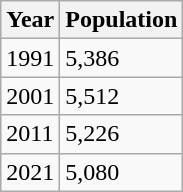<table class=wikitable>
<tr>
<th>Year</th>
<th>Population</th>
</tr>
<tr>
<td>1991</td>
<td>5,386</td>
</tr>
<tr>
<td>2001</td>
<td>5,512</td>
</tr>
<tr>
<td>2011</td>
<td>5,226</td>
</tr>
<tr>
<td>2021</td>
<td>5,080</td>
</tr>
</table>
